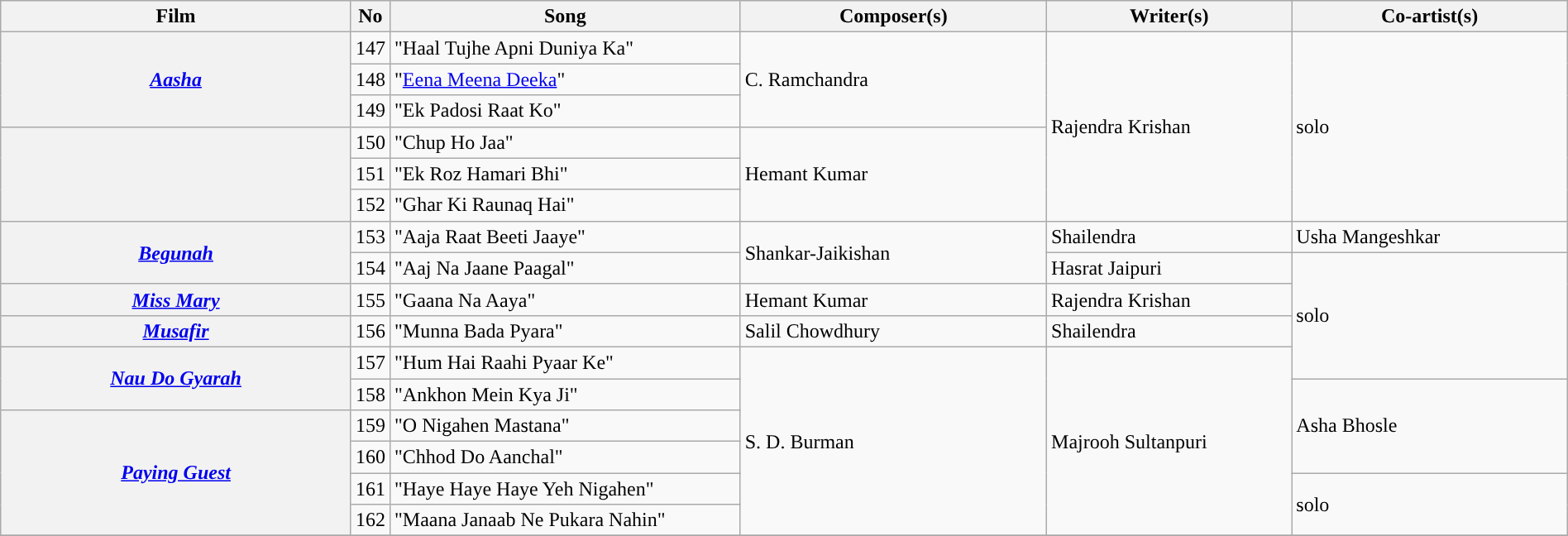<table class="wikitable plainrowheaders" width="100%" textcolor:#000;">
<tr style="background:#b0e0e66;">
<th scope="col" width=23%><strong>Film</strong></th>
<th><strong>No</strong></th>
<th scope="col" width=23%><strong>Song</strong></th>
<th scope="col" width=20%><strong>Composer(s)</strong></th>
<th scope="col" width=16%><strong>Writer(s)</strong></th>
<th scope="col" width=18%><strong>Co-artist(s)</strong></th>
</tr>
<tr>
<th rowspan=3><em><a href='#'>Aasha</a></em></th>
<td>147</td>
<td>"Haal Tujhe Apni Duniya Ka"</td>
<td rowspan=3>C. Ramchandra</td>
<td rowspan=6>Rajendra Krishan</td>
<td rowspan=6>solo</td>
</tr>
<tr>
<td>148</td>
<td>"<a href='#'>Eena Meena Deeka</a>"</td>
</tr>
<tr>
<td>149</td>
<td>"Ek Padosi Raat Ko"</td>
</tr>
<tr>
<th rowspan=3><em></em></th>
<td>150</td>
<td>"Chup Ho Jaa"</td>
<td rowspan=3>Hemant Kumar</td>
</tr>
<tr>
<td>151</td>
<td>"Ek Roz Hamari Bhi"</td>
</tr>
<tr>
<td>152</td>
<td>"Ghar Ki Raunaq Hai"</td>
</tr>
<tr>
<th rowspan=2><em><a href='#'>Begunah</a></em></th>
<td>153</td>
<td>"Aaja Raat Beeti Jaaye"</td>
<td rowspan=2>Shankar-Jaikishan</td>
<td>Shailendra</td>
<td>Usha Mangeshkar</td>
</tr>
<tr>
<td>154</td>
<td>"Aaj Na Jaane Paagal"</td>
<td>Hasrat Jaipuri</td>
<td rowspan=4>solo</td>
</tr>
<tr>
<th><em><a href='#'>Miss Mary</a></em></th>
<td>155</td>
<td>"Gaana Na Aaya"</td>
<td>Hemant Kumar</td>
<td>Rajendra Krishan</td>
</tr>
<tr>
<th><em><a href='#'>Musafir</a></em></th>
<td>156</td>
<td>"Munna Bada Pyara"</td>
<td>Salil Chowdhury</td>
<td>Shailendra</td>
</tr>
<tr>
<th rowspan=2><em><a href='#'>Nau Do Gyarah</a></em></th>
<td>157</td>
<td>"Hum Hai Raahi Pyaar Ke"</td>
<td rowspan=6>S. D. Burman</td>
<td rowspan=6>Majrooh Sultanpuri</td>
</tr>
<tr>
<td>158</td>
<td>"Ankhon Mein Kya Ji"</td>
<td rowspan=3>Asha Bhosle</td>
</tr>
<tr>
<th rowspan=4><em><a href='#'>Paying Guest</a></em></th>
<td>159</td>
<td>"O Nigahen Mastana"</td>
</tr>
<tr>
<td>160</td>
<td>"Chhod Do Aanchal"</td>
</tr>
<tr>
<td>161</td>
<td>"Haye Haye Haye Yeh Nigahen"</td>
<td rowspan=2>solo</td>
</tr>
<tr>
<td>162</td>
<td>"Maana Janaab Ne Pukara Nahin"</td>
</tr>
<tr>
</tr>
</table>
